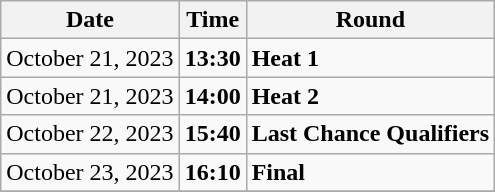<table class="wikitable">
<tr>
<th>Date</th>
<th>Time</th>
<th>Round</th>
</tr>
<tr>
<td>October 21, 2023</td>
<td><strong>13:30</strong></td>
<td><strong>Heat 1</strong></td>
</tr>
<tr>
<td>October 21, 2023</td>
<td><strong>14:00</strong></td>
<td><strong>Heat 2</strong></td>
</tr>
<tr>
<td>October 22, 2023</td>
<td><strong>15:40</strong></td>
<td><strong>Last Chance Qualifiers</strong></td>
</tr>
<tr>
<td>October 23, 2023</td>
<td><strong>16:10</strong></td>
<td><strong>Final</strong></td>
</tr>
<tr>
</tr>
</table>
